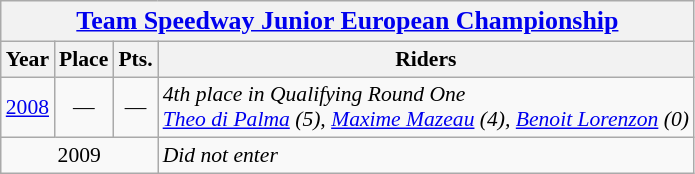<table class=wikitable style="font-size: 90%;">
<tr>
<th colspan=4><big><a href='#'>Team Speedway Junior European Championship</a></big></th>
</tr>
<tr>
<th>Year</th>
<th>Place</th>
<th>Pts.</th>
<th>Riders</th>
</tr>
<tr align=center >
<td><a href='#'>2008</a></td>
<td>—</td>
<td>—</td>
<td align=left><em>4th place in  Qualifying Round One <br> <a href='#'>Theo di Palma</a> (5), <a href='#'>Maxime Mazeau</a> (4), <a href='#'>Benoit Lorenzon</a> (0)</em></td>
</tr>
<tr align=center >
<td colspan=3>2009</td>
<td align=left><em>Did not enter</em></td>
</tr>
</table>
